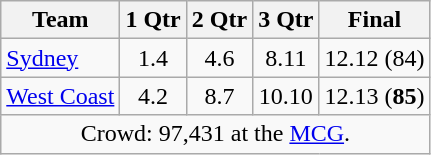<table class="wikitable">
<tr>
<th>Team</th>
<th>1 Qtr</th>
<th>2 Qtr</th>
<th>3 Qtr</th>
<th>Final</th>
</tr>
<tr>
<td><a href='#'>Sydney</a></td>
<td align=center>1.4</td>
<td align=center>4.6</td>
<td align=center>8.11</td>
<td align=center>12.12 (84)</td>
</tr>
<tr>
<td><a href='#'>West Coast</a></td>
<td align=center>4.2</td>
<td align=center>8.7</td>
<td align=center>10.10</td>
<td align=center>12.13 (<strong>85</strong>)</td>
</tr>
<tr>
<td colspan="5" align="center">Crowd: 97,431 at the <a href='#'>MCG</a>.</td>
</tr>
</table>
